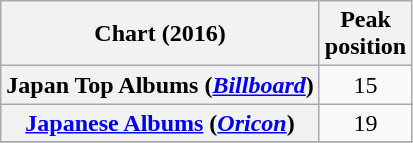<table class="wikitable sortable plainrowheaders">
<tr>
<th>Chart (2016)</th>
<th>Peak<br>position</th>
</tr>
<tr>
<th scope="row">Japan Top Albums (<em><a href='#'>Billboard</a></em>)</th>
<td align="center">15</td>
</tr>
<tr>
<th scope="row"><a href='#'>Japanese Albums</a> (<em><a href='#'>Oricon</a></em>)</th>
<td align="center">19</td>
</tr>
<tr>
</tr>
</table>
